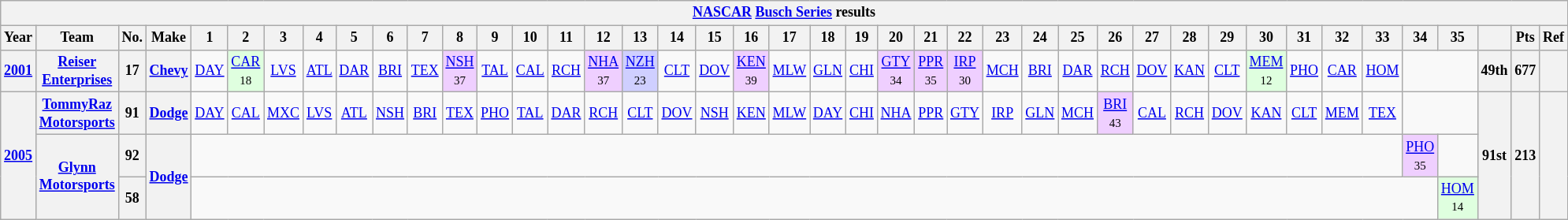<table class="wikitable" style="text-align:center; font-size:75%">
<tr>
<th colspan=42><a href='#'>NASCAR</a> <a href='#'>Busch Series</a> results</th>
</tr>
<tr>
<th>Year</th>
<th>Team</th>
<th>No.</th>
<th>Make</th>
<th>1</th>
<th>2</th>
<th>3</th>
<th>4</th>
<th>5</th>
<th>6</th>
<th>7</th>
<th>8</th>
<th>9</th>
<th>10</th>
<th>11</th>
<th>12</th>
<th>13</th>
<th>14</th>
<th>15</th>
<th>16</th>
<th>17</th>
<th>18</th>
<th>19</th>
<th>20</th>
<th>21</th>
<th>22</th>
<th>23</th>
<th>24</th>
<th>25</th>
<th>26</th>
<th>27</th>
<th>28</th>
<th>29</th>
<th>30</th>
<th>31</th>
<th>32</th>
<th>33</th>
<th>34</th>
<th>35</th>
<th></th>
<th>Pts</th>
<th>Ref</th>
</tr>
<tr>
<th><a href='#'>2001</a></th>
<th><a href='#'>Reiser Enterprises</a></th>
<th>17</th>
<th><a href='#'>Chevy</a></th>
<td><a href='#'>DAY</a></td>
<td style="background:#DFFFDF;"><a href='#'>CAR</a><br><small>18</small></td>
<td><a href='#'>LVS</a></td>
<td><a href='#'>ATL</a></td>
<td><a href='#'>DAR</a></td>
<td><a href='#'>BRI</a></td>
<td><a href='#'>TEX</a></td>
<td style="background:#EFCFFF;"><a href='#'>NSH</a><br><small>37</small></td>
<td><a href='#'>TAL</a></td>
<td><a href='#'>CAL</a></td>
<td><a href='#'>RCH</a></td>
<td style="background:#EFCFFF;"><a href='#'>NHA</a><br><small>37</small></td>
<td style="background:#CFCFFF;"><a href='#'>NZH</a><br><small>23</small></td>
<td><a href='#'>CLT</a></td>
<td><a href='#'>DOV</a></td>
<td style="background:#EFCFFF;"><a href='#'>KEN</a><br><small>39</small></td>
<td><a href='#'>MLW</a></td>
<td><a href='#'>GLN</a></td>
<td><a href='#'>CHI</a></td>
<td style="background:#EFCFFF;"><a href='#'>GTY</a><br><small>34</small></td>
<td style="background:#EFCFFF;"><a href='#'>PPR</a><br><small>35</small></td>
<td style="background:#EFCFFF;"><a href='#'>IRP</a><br><small>30</small></td>
<td><a href='#'>MCH</a></td>
<td><a href='#'>BRI</a></td>
<td><a href='#'>DAR</a></td>
<td><a href='#'>RCH</a></td>
<td><a href='#'>DOV</a></td>
<td><a href='#'>KAN</a></td>
<td><a href='#'>CLT</a></td>
<td style="background:#DFFFDF;"><a href='#'>MEM</a><br><small>12</small></td>
<td><a href='#'>PHO</a></td>
<td><a href='#'>CAR</a></td>
<td><a href='#'>HOM</a></td>
<td colspan=2></td>
<th>49th</th>
<th>677</th>
<th></th>
</tr>
<tr>
<th rowspan=3><a href='#'>2005</a></th>
<th><a href='#'>TommyRaz Motorsports</a></th>
<th>91</th>
<th><a href='#'>Dodge</a></th>
<td><a href='#'>DAY</a></td>
<td><a href='#'>CAL</a></td>
<td><a href='#'>MXC</a></td>
<td><a href='#'>LVS</a></td>
<td><a href='#'>ATL</a></td>
<td><a href='#'>NSH</a></td>
<td><a href='#'>BRI</a></td>
<td><a href='#'>TEX</a></td>
<td><a href='#'>PHO</a></td>
<td><a href='#'>TAL</a></td>
<td><a href='#'>DAR</a></td>
<td><a href='#'>RCH</a></td>
<td><a href='#'>CLT</a></td>
<td><a href='#'>DOV</a></td>
<td><a href='#'>NSH</a></td>
<td><a href='#'>KEN</a></td>
<td><a href='#'>MLW</a></td>
<td><a href='#'>DAY</a></td>
<td><a href='#'>CHI</a></td>
<td><a href='#'>NHA</a></td>
<td><a href='#'>PPR</a></td>
<td><a href='#'>GTY</a></td>
<td><a href='#'>IRP</a></td>
<td><a href='#'>GLN</a></td>
<td><a href='#'>MCH</a></td>
<td style="background:#EFCFFF;"><a href='#'>BRI</a><br><small>43</small></td>
<td><a href='#'>CAL</a></td>
<td><a href='#'>RCH</a></td>
<td><a href='#'>DOV</a></td>
<td><a href='#'>KAN</a></td>
<td><a href='#'>CLT</a></td>
<td><a href='#'>MEM</a></td>
<td><a href='#'>TEX</a></td>
<td colspan=2></td>
<th rowspan=3>91st</th>
<th rowspan=3>213</th>
<th rowspan=3></th>
</tr>
<tr>
<th rowspan=2><a href='#'>Glynn Motorsports</a></th>
<th>92</th>
<th rowspan=2><a href='#'>Dodge</a></th>
<td colspan=33></td>
<td style="background:#EFCFFF;"><a href='#'>PHO</a><br><small>35</small></td>
<td></td>
</tr>
<tr>
<th>58</th>
<td colspan=34></td>
<td style="background:#DFFFDF;"><a href='#'>HOM</a><br><small>14</small></td>
</tr>
</table>
